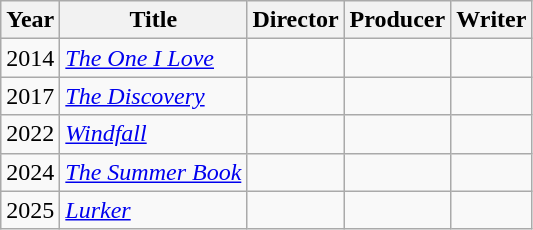<table class="wikitable">
<tr>
<th>Year</th>
<th>Title</th>
<th>Director</th>
<th>Producer</th>
<th>Writer</th>
</tr>
<tr>
<td>2014</td>
<td><em><a href='#'>The One I Love</a></em></td>
<td></td>
<td></td>
<td></td>
</tr>
<tr>
<td>2017</td>
<td><em><a href='#'>The Discovery</a></em></td>
<td></td>
<td></td>
<td></td>
</tr>
<tr>
<td>2022</td>
<td><em><a href='#'>Windfall</a></em></td>
<td></td>
<td></td>
<td></td>
</tr>
<tr>
<td>2024</td>
<td><em><a href='#'>The Summer Book</a></em></td>
<td></td>
<td></td>
<td></td>
</tr>
<tr>
<td>2025</td>
<td><em><a href='#'>Lurker</a></em></td>
<td></td>
<td></td>
<td></td>
</tr>
</table>
